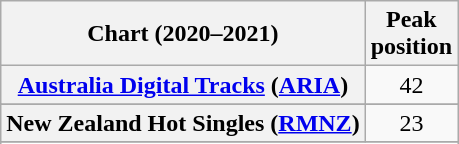<table class="wikitable sortable plainrowheaders" style="text-align:center">
<tr>
<th scope="col">Chart (2020–2021)</th>
<th scope="col">Peak<br>position</th>
</tr>
<tr>
<th scope="row"><a href='#'>Australia Digital Tracks</a> (<a href='#'>ARIA</a>)</th>
<td>42</td>
</tr>
<tr>
</tr>
<tr>
<th scope="row">New Zealand Hot Singles (<a href='#'>RMNZ</a>)</th>
<td>23</td>
</tr>
<tr>
</tr>
<tr>
</tr>
<tr>
</tr>
<tr>
</tr>
<tr>
</tr>
<tr>
</tr>
</table>
